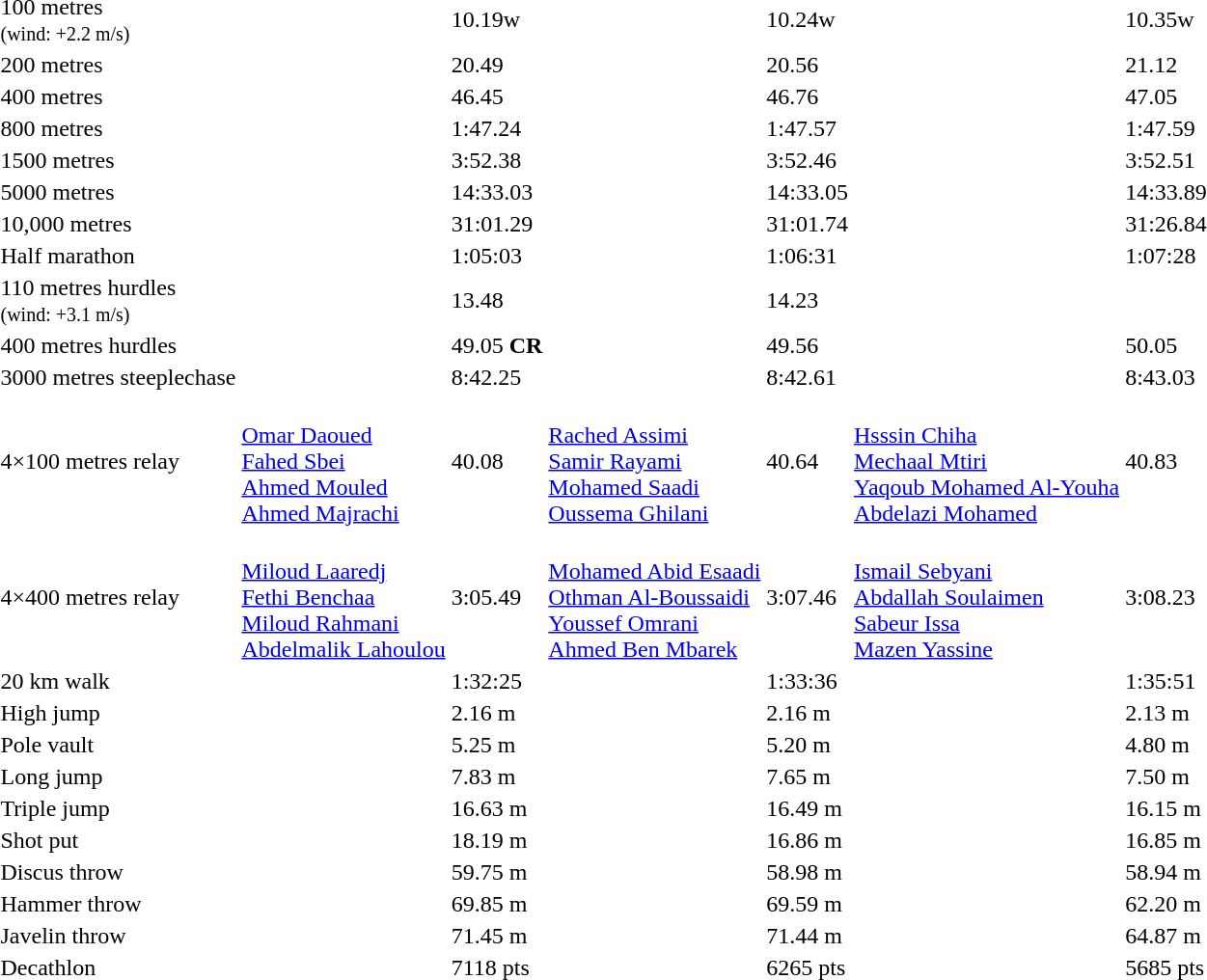<table>
<tr>
<td>100 metres<br><small>(wind: +2.2 m/s)</small></td>
<td></td>
<td>10.19w</td>
<td></td>
<td>10.24w</td>
<td></td>
<td>10.35w</td>
</tr>
<tr>
<td>200 metres<br><small></small></td>
<td></td>
<td>20.49</td>
<td></td>
<td>20.56</td>
<td></td>
<td>21.12</td>
</tr>
<tr>
<td>400 metres</td>
<td></td>
<td>46.45</td>
<td></td>
<td>46.76</td>
<td></td>
<td>47.05</td>
</tr>
<tr>
<td>800 metres</td>
<td></td>
<td>1:47.24</td>
<td></td>
<td>1:47.57</td>
<td></td>
<td>1:47.59</td>
</tr>
<tr>
<td>1500 metres</td>
<td></td>
<td>3:52.38</td>
<td></td>
<td>3:52.46</td>
<td></td>
<td>3:52.51</td>
</tr>
<tr>
<td>5000 metres</td>
<td></td>
<td>14:33.03</td>
<td></td>
<td>14:33.05</td>
<td></td>
<td>14:33.89</td>
</tr>
<tr>
<td>10,000 metres</td>
<td></td>
<td>31:01.29</td>
<td></td>
<td>31:01.74</td>
<td></td>
<td>31:26.84</td>
</tr>
<tr>
<td>Half marathon</td>
<td></td>
<td>1:05:03</td>
<td></td>
<td>1:06:31</td>
<td></td>
<td>1:07:28</td>
</tr>
<tr>
<td>110 metres hurdles<br><small>(wind: +3.1 m/s)</small></td>
<td></td>
<td>13.48</td>
<td></td>
<td>14.23</td>
<td></td>
</tr>
<tr>
<td>400 metres hurdles</td>
<td></td>
<td>49.05 <strong>CR</strong></td>
<td></td>
<td>49.56</td>
<td></td>
<td>50.05</td>
</tr>
<tr>
<td>3000 metres steeplechase</td>
<td></td>
<td>8:42.25</td>
<td></td>
<td>8:42.61</td>
<td></td>
<td>8:43.03</td>
</tr>
<tr>
<td>4×100 metres relay</td>
<td><br><a href='#'>Omar Daoued</a><br><a href='#'>Fahed Sbei</a><br><a href='#'>Ahmed Mouled</a><br><a href='#'>Ahmed Majrachi</a></td>
<td>40.08</td>
<td><br><a href='#'>Rached Assimi</a><br><a href='#'>Samir Rayami</a><br><a href='#'>Mohamed Saadi</a><br><a href='#'>Oussema Ghilani</a></td>
<td>40.64</td>
<td><br><a href='#'>Hsssin Chiha</a><br><a href='#'>Mechaal Mtiri</a><br><a href='#'>Yaqoub Mohamed Al-Youha</a><br><a href='#'>Abdelazi Mohamed</a></td>
<td>40.83</td>
</tr>
<tr>
<td>4×400 metres relay</td>
<td><br><a href='#'>Miloud Laaredj</a><br><a href='#'>Fethi Benchaa</a><br><a href='#'>Miloud Rahmani</a><br><a href='#'>Abdelmalik Lahoulou</a></td>
<td>3:05.49</td>
<td><br><a href='#'>Mohamed Abid Esaadi</a><br><a href='#'>Othman Al-Boussaidi</a><br><a href='#'>Youssef Omrani</a><br><a href='#'>Ahmed Ben Mbarek</a></td>
<td>3:07.46</td>
<td><br><a href='#'>Ismail Sebyani</a><br><a href='#'>Abdallah Soulaimen</a><br><a href='#'>Sabeur Issa</a><br><a href='#'>Mazen Yassine</a></td>
<td>3:08.23</td>
</tr>
<tr>
<td>20 km walk</td>
<td></td>
<td>1:32:25</td>
<td></td>
<td>1:33:36</td>
<td></td>
<td>1:35:51</td>
</tr>
<tr>
<td>High jump</td>
<td></td>
<td>2.16 m</td>
<td></td>
<td>2.16 m</td>
<td></td>
<td>2.13 m</td>
</tr>
<tr>
<td>Pole vault</td>
<td></td>
<td>5.25 m</td>
<td></td>
<td>5.20 m</td>
<td></td>
<td>4.80 m</td>
</tr>
<tr>
<td>Long jump</td>
<td></td>
<td>7.83 m</td>
<td></td>
<td>7.65 m</td>
<td></td>
<td>7.50 m</td>
</tr>
<tr>
<td>Triple jump</td>
<td></td>
<td>16.63 m</td>
<td></td>
<td>16.49 m</td>
<td></td>
<td>16.15 m</td>
</tr>
<tr>
<td>Shot put</td>
<td></td>
<td>18.19 m</td>
<td></td>
<td>16.86 m</td>
<td></td>
<td>16.85 m</td>
</tr>
<tr>
<td>Discus throw</td>
<td></td>
<td>59.75 m</td>
<td></td>
<td>58.98 m</td>
<td></td>
<td>58.94 m</td>
</tr>
<tr>
<td>Hammer throw</td>
<td></td>
<td>69.85  m</td>
<td></td>
<td>69.59 m</td>
<td></td>
<td>62.20 m</td>
</tr>
<tr>
<td>Javelin throw</td>
<td></td>
<td>71.45 m</td>
<td></td>
<td>71.44 m</td>
<td></td>
<td>64.87 m</td>
</tr>
<tr>
<td>Decathlon</td>
<td></td>
<td>7118 pts</td>
<td></td>
<td>6265 pts</td>
<td></td>
<td>5685 pts</td>
</tr>
</table>
